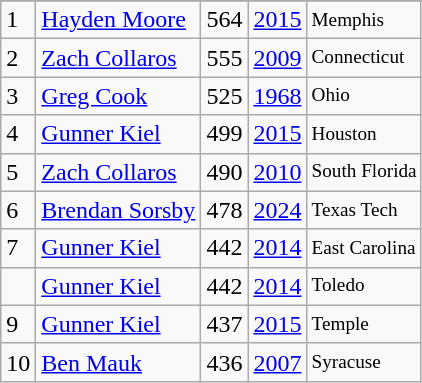<table class="wikitable">
<tr>
</tr>
<tr>
<td>1</td>
<td><a href='#'>Hayden Moore</a></td>
<td><abbr>564</abbr></td>
<td><a href='#'>2015</a></td>
<td style="font-size:80%;">Memphis</td>
</tr>
<tr>
<td>2</td>
<td><a href='#'>Zach Collaros</a></td>
<td><abbr>555</abbr></td>
<td><a href='#'>2009</a></td>
<td style="font-size:80%;">Connecticut</td>
</tr>
<tr>
<td>3</td>
<td><a href='#'>Greg Cook</a></td>
<td><abbr>525</abbr></td>
<td><a href='#'>1968</a></td>
<td style="font-size:80%;">Ohio</td>
</tr>
<tr>
<td>4</td>
<td><a href='#'>Gunner Kiel</a></td>
<td><abbr>499</abbr></td>
<td><a href='#'>2015</a></td>
<td style="font-size:80%;">Houston</td>
</tr>
<tr>
<td>5</td>
<td><a href='#'>Zach Collaros</a></td>
<td><abbr>490</abbr></td>
<td><a href='#'>2010</a></td>
<td style="font-size:80%;">South Florida</td>
</tr>
<tr>
<td>6</td>
<td><a href='#'>Brendan Sorsby</a></td>
<td><abbr>478</abbr></td>
<td><a href='#'>2024</a></td>
<td style="font-size:80%;">Texas Tech</td>
</tr>
<tr>
<td>7</td>
<td><a href='#'>Gunner Kiel</a></td>
<td><abbr>442</abbr></td>
<td><a href='#'>2014</a></td>
<td style="font-size:80%;">East Carolina</td>
</tr>
<tr>
<td></td>
<td><a href='#'>Gunner Kiel</a></td>
<td><abbr>442</abbr></td>
<td><a href='#'>2014</a></td>
<td style="font-size:80%;">Toledo</td>
</tr>
<tr>
<td>9</td>
<td><a href='#'>Gunner Kiel</a></td>
<td><abbr>437</abbr></td>
<td><a href='#'>2015</a></td>
<td style="font-size:80%;">Temple</td>
</tr>
<tr>
<td>10</td>
<td><a href='#'>Ben Mauk</a></td>
<td><abbr>436</abbr></td>
<td><a href='#'>2007</a></td>
<td style="font-size:80%;">Syracuse</td>
</tr>
</table>
